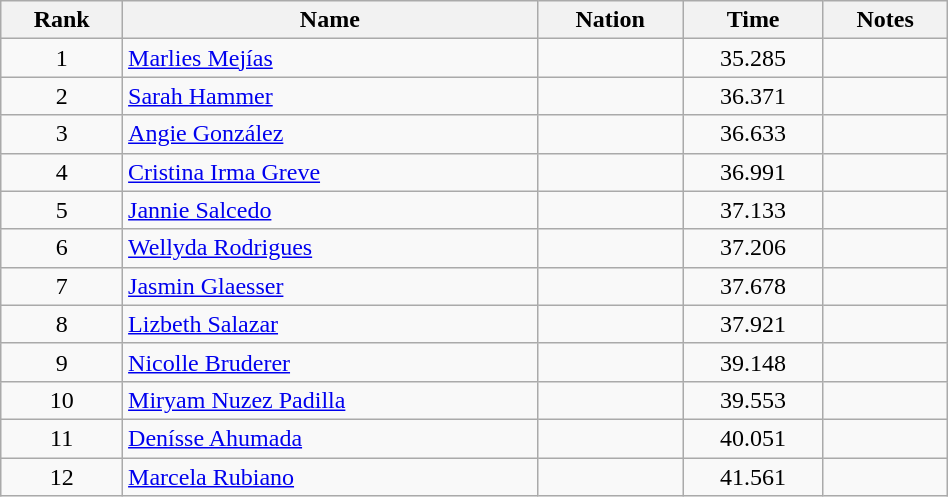<table class="wikitable sortable" style="text-align:center" width=50%>
<tr>
<th>Rank</th>
<th>Name</th>
<th>Nation</th>
<th>Time</th>
<th>Notes</th>
</tr>
<tr>
<td>1</td>
<td align=left><a href='#'>Marlies Mejías</a></td>
<td align=left></td>
<td>35.285</td>
<td></td>
</tr>
<tr>
<td>2</td>
<td align=left><a href='#'>Sarah Hammer</a></td>
<td align=left></td>
<td>36.371</td>
<td></td>
</tr>
<tr>
<td>3</td>
<td align=left><a href='#'>Angie González</a></td>
<td align=left></td>
<td>36.633</td>
<td></td>
</tr>
<tr>
<td>4</td>
<td align=left><a href='#'>Cristina Irma Greve</a></td>
<td align=left></td>
<td>36.991</td>
<td></td>
</tr>
<tr>
<td>5</td>
<td align=left><a href='#'>Jannie Salcedo</a></td>
<td align=left></td>
<td>37.133</td>
<td></td>
</tr>
<tr>
<td>6</td>
<td align=left><a href='#'>Wellyda Rodrigues</a></td>
<td align=left></td>
<td>37.206</td>
<td></td>
</tr>
<tr>
<td>7</td>
<td align=left><a href='#'>Jasmin Glaesser</a></td>
<td align=left></td>
<td>37.678</td>
<td></td>
</tr>
<tr>
<td>8</td>
<td align=left><a href='#'>Lizbeth Salazar</a></td>
<td align=left></td>
<td>37.921</td>
<td></td>
</tr>
<tr>
<td>9</td>
<td align=left><a href='#'>Nicolle Bruderer</a></td>
<td align=left></td>
<td>39.148</td>
<td></td>
</tr>
<tr>
<td>10</td>
<td align=left><a href='#'>Miryam Nuzez Padilla</a></td>
<td align=left></td>
<td>39.553</td>
<td></td>
</tr>
<tr>
<td>11</td>
<td align=left><a href='#'>Denísse Ahumada</a></td>
<td align=left></td>
<td>40.051</td>
<td></td>
</tr>
<tr>
<td>12</td>
<td align=left><a href='#'>Marcela Rubiano</a></td>
<td align=left></td>
<td>41.561</td>
<td></td>
</tr>
</table>
